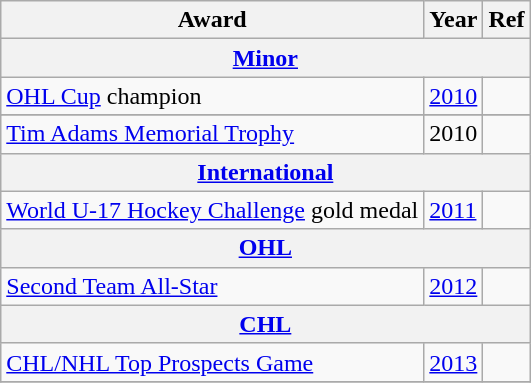<table class="wikitable">
<tr>
<th scope="col">Award</th>
<th scope="col">Year</th>
<th scope="col">Ref</th>
</tr>
<tr>
<th colspan="3"><a href='#'>Minor</a></th>
</tr>
<tr>
<td><a href='#'>OHL Cup</a> champion</td>
<td><a href='#'>2010</a></td>
<td></td>
</tr>
<tr>
</tr>
<tr>
<td><a href='#'>Tim Adams Memorial Trophy</a></td>
<td>2010</td>
<td></td>
</tr>
<tr>
<th colspan="3"><a href='#'>International</a></th>
</tr>
<tr>
<td><a href='#'>World U-17 Hockey Challenge</a> gold medal</td>
<td><a href='#'>2011</a></td>
<td></td>
</tr>
<tr>
<th colspan="3"><a href='#'>OHL</a></th>
</tr>
<tr>
<td><a href='#'> Second Team All-Star</a></td>
<td><a href='#'>2012</a></td>
<td></td>
</tr>
<tr>
<th colspan="3"><a href='#'>CHL</a></th>
</tr>
<tr>
<td><a href='#'>CHL/NHL Top Prospects Game</a></td>
<td><a href='#'>2013</a></td>
<td></td>
</tr>
<tr>
</tr>
</table>
